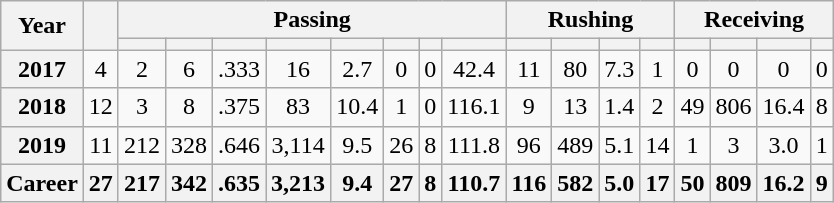<table class="wikitable" style="text-align:center;">
<tr>
<th rowspan="2">Year</th>
<th rowspan="2"></th>
<th colspan="8">Passing</th>
<th colspan="4">Rushing</th>
<th colspan="4">Receiving</th>
</tr>
<tr>
<th></th>
<th></th>
<th></th>
<th></th>
<th></th>
<th></th>
<th></th>
<th></th>
<th></th>
<th></th>
<th></th>
<th></th>
<th></th>
<th></th>
<th></th>
<th></th>
</tr>
<tr>
<th>2017</th>
<td>4</td>
<td>2</td>
<td>6</td>
<td>.333</td>
<td>16</td>
<td>2.7</td>
<td>0</td>
<td>0</td>
<td>42.4</td>
<td>11</td>
<td>80</td>
<td>7.3</td>
<td>1</td>
<td>0</td>
<td>0</td>
<td>0</td>
<td>0</td>
</tr>
<tr>
<th>2018</th>
<td>12</td>
<td>3</td>
<td>8</td>
<td>.375</td>
<td>83</td>
<td>10.4</td>
<td>1</td>
<td>0</td>
<td>116.1</td>
<td>9</td>
<td>13</td>
<td>1.4</td>
<td>2</td>
<td>49</td>
<td>806</td>
<td>16.4</td>
<td>8</td>
</tr>
<tr>
<th>2019</th>
<td>11</td>
<td>212</td>
<td>328</td>
<td>.646</td>
<td>3,114</td>
<td>9.5</td>
<td>26</td>
<td>8</td>
<td>111.8</td>
<td>96</td>
<td>489</td>
<td>5.1</td>
<td>14</td>
<td>1</td>
<td>3</td>
<td>3.0</td>
<td>1</td>
</tr>
<tr class="sortbottom" style="background:#eee;">
<th><strong>Career</strong></th>
<th>27</th>
<th>217</th>
<th>342</th>
<th>.635</th>
<th>3,213</th>
<th>9.4</th>
<th>27</th>
<th>8</th>
<th>110.7</th>
<th>116</th>
<th>582</th>
<th>5.0</th>
<th>17</th>
<th>50</th>
<th>809</th>
<th>16.2</th>
<th>9</th>
</tr>
</table>
